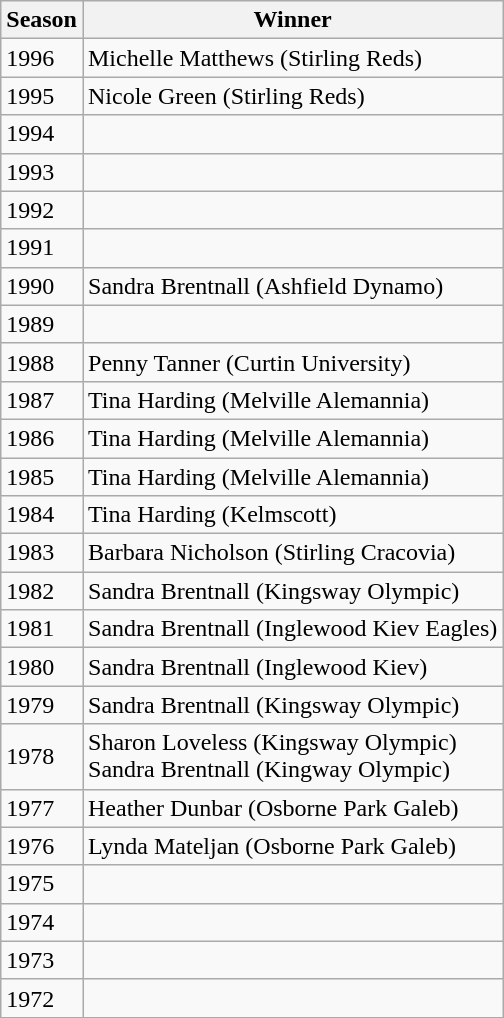<table class="wikitable" style="text-align:left">
<tr>
<th>Season</th>
<th>Winner</th>
</tr>
<tr>
<td>1996</td>
<td>Michelle Matthews (Stirling Reds)</td>
</tr>
<tr>
<td>1995</td>
<td>Nicole Green (Stirling Reds)</td>
</tr>
<tr>
<td>1994</td>
<td></td>
</tr>
<tr>
<td>1993</td>
<td></td>
</tr>
<tr>
<td>1992</td>
<td></td>
</tr>
<tr>
<td>1991</td>
<td></td>
</tr>
<tr>
<td>1990</td>
<td>Sandra Brentnall (Ashfield Dynamo)</td>
</tr>
<tr>
<td>1989</td>
<td></td>
</tr>
<tr>
<td>1988</td>
<td>Penny Tanner (Curtin University)</td>
</tr>
<tr>
<td>1987</td>
<td>Tina Harding (Melville Alemannia)</td>
</tr>
<tr>
<td>1986</td>
<td>Tina Harding (Melville Alemannia)</td>
</tr>
<tr>
<td>1985</td>
<td>Tina Harding (Melville Alemannia)</td>
</tr>
<tr>
<td>1984</td>
<td>Tina Harding (Kelmscott)</td>
</tr>
<tr>
<td>1983</td>
<td>Barbara Nicholson (Stirling Cracovia)</td>
</tr>
<tr>
<td>1982</td>
<td>Sandra Brentnall (Kingsway Olympic)</td>
</tr>
<tr>
<td>1981</td>
<td>Sandra Brentnall (Inglewood Kiev Eagles)</td>
</tr>
<tr>
<td>1980</td>
<td>Sandra Brentnall (Inglewood Kiev)</td>
</tr>
<tr>
<td>1979</td>
<td>Sandra Brentnall (Kingsway Olympic)</td>
</tr>
<tr>
<td>1978</td>
<td>Sharon Loveless (Kingsway Olympic)<br>Sandra Brentnall (Kingway Olympic)</td>
</tr>
<tr>
<td>1977</td>
<td>Heather Dunbar (Osborne Park Galeb)</td>
</tr>
<tr>
<td>1976</td>
<td>Lynda Mateljan (Osborne Park Galeb)</td>
</tr>
<tr>
<td>1975</td>
<td></td>
</tr>
<tr>
<td>1974</td>
<td></td>
</tr>
<tr>
<td>1973</td>
<td></td>
</tr>
<tr>
<td>1972</td>
<td></td>
</tr>
</table>
